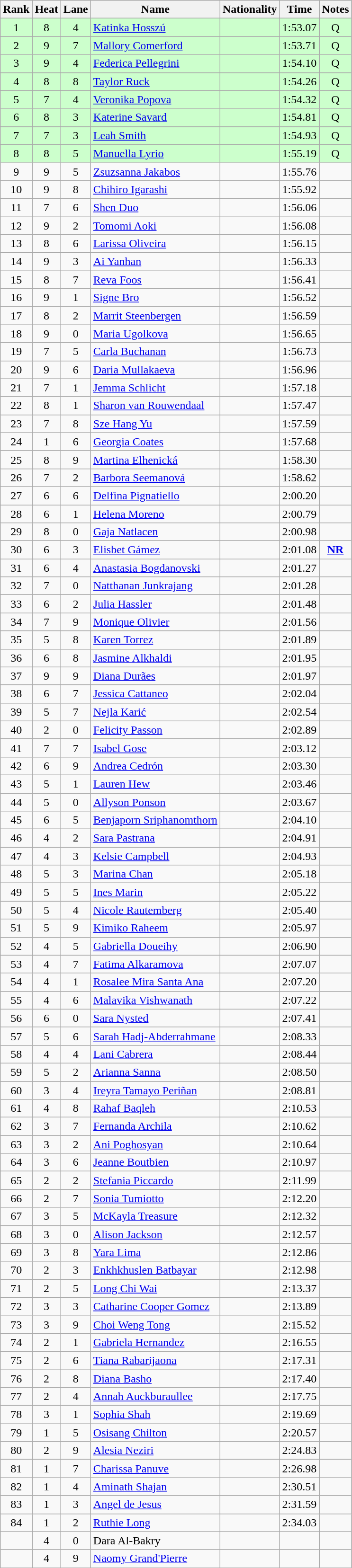<table class="wikitable sortable" style="text-align:center">
<tr>
<th>Rank</th>
<th>Heat</th>
<th>Lane</th>
<th>Name</th>
<th>Nationality</th>
<th>Time</th>
<th>Notes</th>
</tr>
<tr bgcolor=ccffcc>
<td>1</td>
<td>8</td>
<td>4</td>
<td align=left><a href='#'>Katinka Hosszú</a></td>
<td align=left></td>
<td>1:53.07</td>
<td>Q</td>
</tr>
<tr bgcolor=ccffcc>
<td>2</td>
<td>9</td>
<td>7</td>
<td align=left><a href='#'>Mallory Comerford</a></td>
<td align=left></td>
<td>1:53.71</td>
<td>Q</td>
</tr>
<tr bgcolor=ccffcc>
<td>3</td>
<td>9</td>
<td>4</td>
<td align=left><a href='#'>Federica Pellegrini</a></td>
<td align=left></td>
<td>1:54.10</td>
<td>Q</td>
</tr>
<tr bgcolor=ccffcc>
<td>4</td>
<td>8</td>
<td>8</td>
<td align=left><a href='#'>Taylor Ruck</a></td>
<td align=left></td>
<td>1:54.26</td>
<td>Q</td>
</tr>
<tr bgcolor=ccffcc>
<td>5</td>
<td>7</td>
<td>4</td>
<td align=left><a href='#'>Veronika Popova</a></td>
<td align=left></td>
<td>1:54.32</td>
<td>Q</td>
</tr>
<tr bgcolor=ccffcc>
<td>6</td>
<td>8</td>
<td>3</td>
<td align=left><a href='#'>Katerine Savard</a></td>
<td align=left></td>
<td>1:54.81</td>
<td>Q</td>
</tr>
<tr bgcolor=ccffcc>
<td>7</td>
<td>7</td>
<td>3</td>
<td align=left><a href='#'>Leah Smith</a></td>
<td align=left></td>
<td>1:54.93</td>
<td>Q</td>
</tr>
<tr bgcolor=ccffcc>
<td>8</td>
<td>8</td>
<td>5</td>
<td align=left><a href='#'>Manuella Lyrio</a></td>
<td align=left></td>
<td>1:55.19</td>
<td>Q</td>
</tr>
<tr>
<td>9</td>
<td>9</td>
<td>5</td>
<td align=left><a href='#'>Zsuzsanna Jakabos</a></td>
<td align=left></td>
<td>1:55.76</td>
<td></td>
</tr>
<tr>
<td>10</td>
<td>9</td>
<td>8</td>
<td align=left><a href='#'>Chihiro Igarashi</a></td>
<td align=left></td>
<td>1:55.92</td>
<td></td>
</tr>
<tr>
<td>11</td>
<td>7</td>
<td>6</td>
<td align=left><a href='#'>Shen Duo</a></td>
<td align=left></td>
<td>1:56.06</td>
<td></td>
</tr>
<tr>
<td>12</td>
<td>9</td>
<td>2</td>
<td align=left><a href='#'>Tomomi Aoki</a></td>
<td align=left></td>
<td>1:56.08</td>
<td></td>
</tr>
<tr>
<td>13</td>
<td>8</td>
<td>6</td>
<td align=left><a href='#'>Larissa Oliveira</a></td>
<td align=left></td>
<td>1:56.15</td>
<td></td>
</tr>
<tr>
<td>14</td>
<td>9</td>
<td>3</td>
<td align=left><a href='#'>Ai Yanhan</a></td>
<td align=left></td>
<td>1:56.33</td>
<td></td>
</tr>
<tr>
<td>15</td>
<td>8</td>
<td>7</td>
<td align=left><a href='#'>Reva Foos</a></td>
<td align=left></td>
<td>1:56.41</td>
<td></td>
</tr>
<tr>
<td>16</td>
<td>9</td>
<td>1</td>
<td align=left><a href='#'>Signe Bro</a></td>
<td align=left></td>
<td>1:56.52</td>
<td></td>
</tr>
<tr>
<td>17</td>
<td>8</td>
<td>2</td>
<td align=left><a href='#'>Marrit Steenbergen</a></td>
<td align=left></td>
<td>1:56.59</td>
<td></td>
</tr>
<tr>
<td>18</td>
<td>9</td>
<td>0</td>
<td align=left><a href='#'>Maria Ugolkova</a></td>
<td align=left></td>
<td>1:56.65</td>
<td></td>
</tr>
<tr>
<td>19</td>
<td>7</td>
<td>5</td>
<td align=left><a href='#'>Carla Buchanan</a></td>
<td align=left></td>
<td>1:56.73</td>
<td></td>
</tr>
<tr>
<td>20</td>
<td>9</td>
<td>6</td>
<td align=left><a href='#'>Daria Mullakaeva</a></td>
<td align=left></td>
<td>1:56.96</td>
<td></td>
</tr>
<tr>
<td>21</td>
<td>7</td>
<td>1</td>
<td align=left><a href='#'>Jemma Schlicht</a></td>
<td align=left></td>
<td>1:57.18</td>
<td></td>
</tr>
<tr>
<td>22</td>
<td>8</td>
<td>1</td>
<td align=left><a href='#'>Sharon van Rouwendaal</a></td>
<td align=left></td>
<td>1:57.47</td>
<td></td>
</tr>
<tr>
<td>23</td>
<td>7</td>
<td>8</td>
<td align=left><a href='#'>Sze Hang Yu</a></td>
<td align=left></td>
<td>1:57.59</td>
<td></td>
</tr>
<tr>
<td>24</td>
<td>1</td>
<td>6</td>
<td align=left><a href='#'>Georgia Coates</a></td>
<td align=left></td>
<td>1:57.68</td>
<td></td>
</tr>
<tr>
<td>25</td>
<td>8</td>
<td>9</td>
<td align=left><a href='#'>Martina Elhenická</a></td>
<td align=left></td>
<td>1:58.30</td>
<td></td>
</tr>
<tr>
<td>26</td>
<td>7</td>
<td>2</td>
<td align=left><a href='#'>Barbora Seemanová</a></td>
<td align=left></td>
<td>1:58.62</td>
<td></td>
</tr>
<tr>
<td>27</td>
<td>6</td>
<td>6</td>
<td align=left><a href='#'>Delfina Pignatiello</a></td>
<td align=left></td>
<td>2:00.20</td>
<td></td>
</tr>
<tr>
<td>28</td>
<td>6</td>
<td>1</td>
<td align=left><a href='#'>Helena Moreno</a></td>
<td align=left></td>
<td>2:00.79</td>
<td></td>
</tr>
<tr>
<td>29</td>
<td>8</td>
<td>0</td>
<td align=left><a href='#'>Gaja Natlacen</a></td>
<td align=left></td>
<td>2:00.98</td>
<td></td>
</tr>
<tr>
<td>30</td>
<td>6</td>
<td>3</td>
<td align=left><a href='#'>Elisbet Gámez</a></td>
<td align=left></td>
<td>2:01.08</td>
<td><strong><a href='#'>NR</a></strong></td>
</tr>
<tr>
<td>31</td>
<td>6</td>
<td>4</td>
<td align=left><a href='#'>Anastasia Bogdanovski</a></td>
<td align=left></td>
<td>2:01.27</td>
<td></td>
</tr>
<tr>
<td>32</td>
<td>7</td>
<td>0</td>
<td align=left><a href='#'>Natthanan Junkrajang</a></td>
<td align=left></td>
<td>2:01.28</td>
<td></td>
</tr>
<tr>
<td>33</td>
<td>6</td>
<td>2</td>
<td align=left><a href='#'>Julia Hassler</a></td>
<td align=left></td>
<td>2:01.48</td>
<td></td>
</tr>
<tr>
<td>34</td>
<td>7</td>
<td>9</td>
<td align=left><a href='#'>Monique Olivier</a></td>
<td align=left></td>
<td>2:01.56</td>
<td></td>
</tr>
<tr>
<td>35</td>
<td>5</td>
<td>8</td>
<td align=left><a href='#'>Karen Torrez</a></td>
<td align=left></td>
<td>2:01.89</td>
<td></td>
</tr>
<tr>
<td>36</td>
<td>6</td>
<td>8</td>
<td align=left><a href='#'>Jasmine Alkhaldi</a></td>
<td align=left></td>
<td>2:01.95</td>
<td></td>
</tr>
<tr>
<td>37</td>
<td>9</td>
<td>9</td>
<td align=left><a href='#'>Diana Durães</a></td>
<td align=left></td>
<td>2:01.97</td>
<td></td>
</tr>
<tr>
<td>38</td>
<td>6</td>
<td>7</td>
<td align=left><a href='#'>Jessica Cattaneo</a></td>
<td align=left></td>
<td>2:02.04</td>
<td></td>
</tr>
<tr>
<td>39</td>
<td>5</td>
<td>7</td>
<td align=left><a href='#'>Nejla Karić</a></td>
<td align=left></td>
<td>2:02.54</td>
<td></td>
</tr>
<tr>
<td>40</td>
<td>2</td>
<td>0</td>
<td align=left><a href='#'>Felicity Passon</a></td>
<td align=left></td>
<td>2:02.89</td>
<td></td>
</tr>
<tr>
<td>41</td>
<td>7</td>
<td>7</td>
<td align=left><a href='#'>Isabel Gose</a></td>
<td align=left></td>
<td>2:03.12</td>
<td></td>
</tr>
<tr>
<td>42</td>
<td>6</td>
<td>9</td>
<td align=left><a href='#'>Andrea Cedrón</a></td>
<td align=left></td>
<td>2:03.30</td>
<td></td>
</tr>
<tr>
<td>43</td>
<td>5</td>
<td>1</td>
<td align=left><a href='#'>Lauren Hew</a></td>
<td align=left></td>
<td>2:03.46</td>
<td></td>
</tr>
<tr>
<td>44</td>
<td>5</td>
<td>0</td>
<td align=left><a href='#'>Allyson Ponson</a></td>
<td align=left></td>
<td>2:03.67</td>
<td></td>
</tr>
<tr>
<td>45</td>
<td>6</td>
<td>5</td>
<td align=left><a href='#'>Benjaporn Sriphanomthorn</a></td>
<td align=left></td>
<td>2:04.10</td>
<td></td>
</tr>
<tr>
<td>46</td>
<td>4</td>
<td>2</td>
<td align=left><a href='#'>Sara Pastrana</a></td>
<td align=left></td>
<td>2:04.91</td>
<td></td>
</tr>
<tr>
<td>47</td>
<td>4</td>
<td>3</td>
<td align=left><a href='#'>Kelsie Campbell</a></td>
<td align=left></td>
<td>2:04.93</td>
<td></td>
</tr>
<tr>
<td>48</td>
<td>5</td>
<td>3</td>
<td align=left><a href='#'>Marina Chan</a></td>
<td align=left></td>
<td>2:05.18</td>
<td></td>
</tr>
<tr>
<td>49</td>
<td>5</td>
<td>5</td>
<td align=left><a href='#'>Ines Marin</a></td>
<td align=left></td>
<td>2:05.22</td>
<td></td>
</tr>
<tr>
<td>50</td>
<td>5</td>
<td>4</td>
<td align=left><a href='#'>Nicole Rautemberg</a></td>
<td align=left></td>
<td>2:05.40</td>
<td></td>
</tr>
<tr>
<td>51</td>
<td>5</td>
<td>9</td>
<td align=left><a href='#'>Kimiko Raheem</a></td>
<td align=left></td>
<td>2:05.97</td>
<td></td>
</tr>
<tr>
<td>52</td>
<td>4</td>
<td>5</td>
<td align=left><a href='#'>Gabriella Doueihy</a></td>
<td align=left></td>
<td>2:06.90</td>
<td></td>
</tr>
<tr>
<td>53</td>
<td>4</td>
<td>7</td>
<td align=left><a href='#'>Fatima Alkaramova</a></td>
<td align=left></td>
<td>2:07.07</td>
<td></td>
</tr>
<tr>
<td>54</td>
<td>4</td>
<td>1</td>
<td align=left><a href='#'>Rosalee Mira Santa Ana</a></td>
<td align=left></td>
<td>2:07.20</td>
<td></td>
</tr>
<tr>
<td>55</td>
<td>4</td>
<td>6</td>
<td align=left><a href='#'>Malavika Vishwanath</a></td>
<td align=left></td>
<td>2:07.22</td>
<td></td>
</tr>
<tr>
<td>56</td>
<td>6</td>
<td>0</td>
<td align=left><a href='#'>Sara Nysted</a></td>
<td align=left></td>
<td>2:07.41</td>
<td></td>
</tr>
<tr>
<td>57</td>
<td>5</td>
<td>6</td>
<td align=left><a href='#'>Sarah Hadj-Abderrahmane</a></td>
<td align=left></td>
<td>2:08.33</td>
<td></td>
</tr>
<tr>
<td>58</td>
<td>4</td>
<td>4</td>
<td align=left><a href='#'>Lani Cabrera</a></td>
<td align=left></td>
<td>2:08.44</td>
<td></td>
</tr>
<tr>
<td>59</td>
<td>5</td>
<td>2</td>
<td align=left><a href='#'>Arianna Sanna</a></td>
<td align=left></td>
<td>2:08.50</td>
<td></td>
</tr>
<tr>
<td>60</td>
<td>3</td>
<td>4</td>
<td align=left><a href='#'>Ireyra Tamayo Periñan</a></td>
<td align=left></td>
<td>2:08.81</td>
<td></td>
</tr>
<tr>
<td>61</td>
<td>4</td>
<td>8</td>
<td align=left><a href='#'>Rahaf Baqleh</a></td>
<td align=left></td>
<td>2:10.53</td>
<td></td>
</tr>
<tr>
<td>62</td>
<td>3</td>
<td>7</td>
<td align=left><a href='#'>Fernanda Archila</a></td>
<td align=left></td>
<td>2:10.62</td>
<td></td>
</tr>
<tr>
<td>63</td>
<td>3</td>
<td>2</td>
<td align=left><a href='#'>Ani Poghosyan</a></td>
<td align=left></td>
<td>2:10.64</td>
<td></td>
</tr>
<tr>
<td>64</td>
<td>3</td>
<td>6</td>
<td align=left><a href='#'>Jeanne Boutbien</a></td>
<td align=left></td>
<td>2:10.97</td>
<td></td>
</tr>
<tr>
<td>65</td>
<td>2</td>
<td>2</td>
<td align=left><a href='#'>Stefania Piccardo</a></td>
<td align=left></td>
<td>2:11.99</td>
<td></td>
</tr>
<tr>
<td>66</td>
<td>2</td>
<td>7</td>
<td align=left><a href='#'>Sonia Tumiotto</a></td>
<td align=left></td>
<td>2:12.20</td>
<td></td>
</tr>
<tr>
<td>67</td>
<td>3</td>
<td>5</td>
<td align=left><a href='#'>McKayla Treasure</a></td>
<td align=left></td>
<td>2:12.32</td>
<td></td>
</tr>
<tr>
<td>68</td>
<td>3</td>
<td>0</td>
<td align=left><a href='#'>Alison Jackson</a></td>
<td align=left></td>
<td>2:12.57</td>
<td></td>
</tr>
<tr>
<td>69</td>
<td>3</td>
<td>8</td>
<td align=left><a href='#'>Yara Lima</a></td>
<td align=left></td>
<td>2:12.86</td>
<td></td>
</tr>
<tr>
<td>70</td>
<td>2</td>
<td>3</td>
<td align=left><a href='#'>Enkhkhuslen Batbayar</a></td>
<td align=left></td>
<td>2:12.98</td>
<td></td>
</tr>
<tr>
<td>71</td>
<td>2</td>
<td>5</td>
<td align=left><a href='#'>Long Chi Wai</a></td>
<td align=left></td>
<td>2:13.37</td>
<td></td>
</tr>
<tr>
<td>72</td>
<td>3</td>
<td>3</td>
<td align=left><a href='#'>Catharine Cooper Gomez</a></td>
<td align=left></td>
<td>2:13.89</td>
<td></td>
</tr>
<tr>
<td>73</td>
<td>3</td>
<td>9</td>
<td align=left><a href='#'>Choi Weng Tong</a></td>
<td align=left></td>
<td>2:15.52</td>
<td></td>
</tr>
<tr>
<td>74</td>
<td>2</td>
<td>1</td>
<td align=left><a href='#'>Gabriela Hernandez</a></td>
<td align=left></td>
<td>2:16.55</td>
<td></td>
</tr>
<tr>
<td>75</td>
<td>2</td>
<td>6</td>
<td align=left><a href='#'>Tiana Rabarijaona</a></td>
<td align=left></td>
<td>2:17.31</td>
<td></td>
</tr>
<tr>
<td>76</td>
<td>2</td>
<td>8</td>
<td align=left><a href='#'>Diana Basho</a></td>
<td align=left></td>
<td>2:17.40</td>
<td></td>
</tr>
<tr>
<td>77</td>
<td>2</td>
<td>4</td>
<td align=left><a href='#'>Annah Auckburaullee</a></td>
<td align=left></td>
<td>2:17.75</td>
<td></td>
</tr>
<tr>
<td>78</td>
<td>3</td>
<td>1</td>
<td align=left><a href='#'>Sophia Shah</a></td>
<td align=left></td>
<td>2:19.69</td>
<td></td>
</tr>
<tr>
<td>79</td>
<td>1</td>
<td>5</td>
<td align=left><a href='#'>Osisang Chilton</a></td>
<td align=left></td>
<td>2:20.57</td>
<td></td>
</tr>
<tr>
<td>80</td>
<td>2</td>
<td>9</td>
<td align=left><a href='#'>Alesia Neziri</a></td>
<td align=left></td>
<td>2:24.83</td>
<td></td>
</tr>
<tr>
<td>81</td>
<td>1</td>
<td>7</td>
<td align=left><a href='#'>Charissa Panuve</a></td>
<td align=left></td>
<td>2:26.98</td>
<td></td>
</tr>
<tr>
<td>82</td>
<td>1</td>
<td>4</td>
<td align=left><a href='#'>Aminath Shajan</a></td>
<td align=left></td>
<td>2:30.51</td>
<td></td>
</tr>
<tr>
<td>83</td>
<td>1</td>
<td>3</td>
<td align=left><a href='#'>Angel de Jesus</a></td>
<td align=left></td>
<td>2:31.59</td>
<td></td>
</tr>
<tr>
<td>84</td>
<td>1</td>
<td>2</td>
<td align=left><a href='#'>Ruthie Long</a></td>
<td align=left></td>
<td>2:34.03</td>
<td></td>
</tr>
<tr>
<td></td>
<td>4</td>
<td>0</td>
<td align=left>Dara Al-Bakry</td>
<td align=left></td>
<td></td>
<td></td>
</tr>
<tr>
<td></td>
<td>4</td>
<td>9</td>
<td align=left><a href='#'>Naomy Grand'Pierre</a></td>
<td align=left></td>
<td></td>
<td></td>
</tr>
</table>
